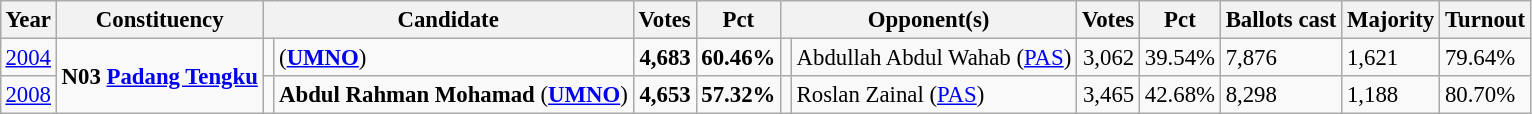<table class="wikitable" style="margin:0.5em ; font-size:95%">
<tr>
<th>Year</th>
<th>Constituency</th>
<th colspan=2>Candidate</th>
<th>Votes</th>
<th>Pct</th>
<th colspan=2>Opponent(s)</th>
<th>Votes</th>
<th>Pct</th>
<th>Ballots cast</th>
<th>Majority</th>
<th>Turnout</th>
</tr>
<tr>
<td><a href='#'>2004</a></td>
<td rowspan=2><strong>N03 <a href='#'>Padang Tengku</a></strong></td>
<td></td>
<td> (<a href='#'><strong>UMNO</strong></a>)</td>
<td align="right"><strong>4,683</strong></td>
<td><strong>60.46%</strong></td>
<td></td>
<td>Abdullah Abdul Wahab (<a href='#'>PAS</a>)</td>
<td align="right">3,062</td>
<td>39.54%</td>
<td>7,876</td>
<td>1,621</td>
<td>79.64%</td>
</tr>
<tr>
<td><a href='#'>2008</a></td>
<td></td>
<td><strong>Abdul Rahman Mohamad</strong> (<a href='#'><strong>UMNO</strong></a>)</td>
<td align="right"><strong>4,653</strong></td>
<td><strong>57.32%</strong></td>
<td></td>
<td>Roslan Zainal (<a href='#'>PAS</a>)</td>
<td align="right">3,465</td>
<td>42.68%</td>
<td>8,298</td>
<td>1,188</td>
<td>80.70%</td>
</tr>
</table>
